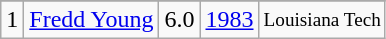<table class="wikitable">
<tr>
</tr>
<tr>
<td>1</td>
<td><a href='#'>Fredd Young</a></td>
<td>6.0</td>
<td><a href='#'>1983</a></td>
<td style="font-size:80%;">Louisiana Tech</td>
</tr>
</table>
